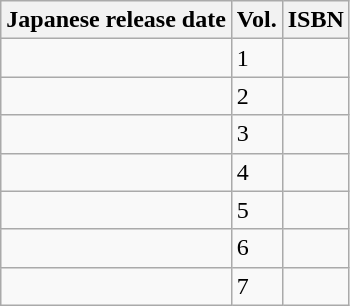<table class="wikitable">
<tr>
<th>Japanese release date</th>
<th>Vol.</th>
<th>ISBN</th>
</tr>
<tr>
<td></td>
<td>1</td>
<td></td>
</tr>
<tr>
<td></td>
<td>2</td>
<td></td>
</tr>
<tr>
<td></td>
<td>3</td>
<td></td>
</tr>
<tr>
<td></td>
<td>4</td>
<td></td>
</tr>
<tr>
<td></td>
<td>5</td>
<td></td>
</tr>
<tr>
<td></td>
<td>6</td>
<td></td>
</tr>
<tr>
<td></td>
<td>7</td>
<td></td>
</tr>
</table>
